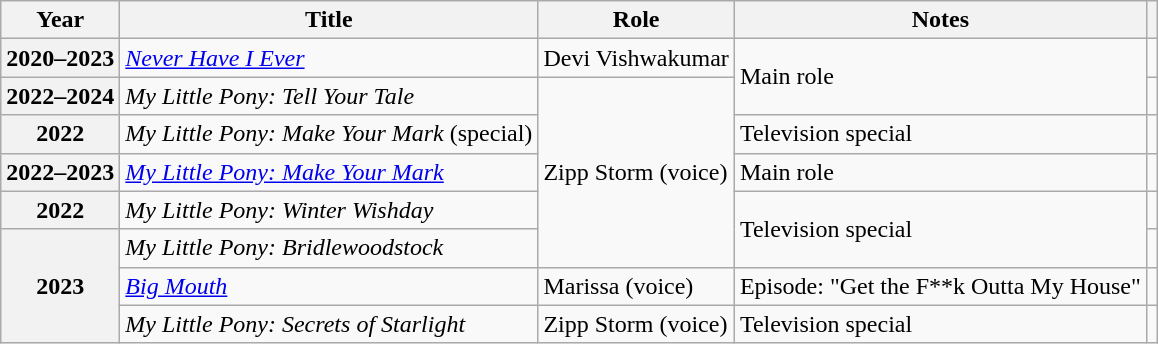<table class="wikitable plainrowheaders sortable">
<tr>
<th scope="col">Year</th>
<th scope="col">Title</th>
<th scope="col">Role</th>
<th scope="col" class="unsortable">Notes</th>
<th scope="col" class="unsortable"></th>
</tr>
<tr>
<th scope=row>2020–2023</th>
<td><em><a href='#'>Never Have I Ever</a></em></td>
<td>Devi Vishwakumar</td>
<td rowspan="2">Main role</td>
<td style="text-align:center;"></td>
</tr>
<tr>
<th scope=row>2022–2024</th>
<td><em>My Little Pony: Tell Your Tale</em></td>
<td rowspan="5">Zipp Storm (voice)</td>
<td style="text-align:center;"></td>
</tr>
<tr>
<th scope=row>2022</th>
<td><em>My Little Pony: Make Your Mark</em> (special)</td>
<td>Television special</td>
<td style="text-align:center;"></td>
</tr>
<tr>
<th scope=row>2022–2023</th>
<td><em><a href='#'>My Little Pony: Make Your Mark</a></em></td>
<td>Main role</td>
<td style="text-align:center;"></td>
</tr>
<tr>
<th scope=row>2022</th>
<td><em>My Little Pony: Winter Wishday</em></td>
<td rowspan="2">Television special</td>
<td style="text-align:center;"></td>
</tr>
<tr>
<th scope=row rowspan="3">2023</th>
<td><em>My Little Pony: Bridlewoodstock</em></td>
<td style="text-align:center;"></td>
</tr>
<tr>
<td><em><a href='#'>Big Mouth</a></em></td>
<td>Marissa (voice)</td>
<td>Episode: "Get the F**k Outta My House"</td>
<td style="text-align:center;"></td>
</tr>
<tr>
<td><em>My Little Pony: Secrets of Starlight</em></td>
<td>Zipp Storm (voice)</td>
<td>Television special</td>
<td style="text-align:center;"></td>
</tr>
</table>
